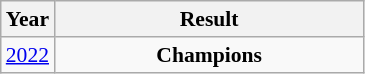<table class="wikitable" style="text-align: center; font-size:90%">
<tr>
<th>Year</th>
<th style="width:200px">Result</th>
</tr>
<tr>
<td> <a href='#'>2022</a></td>
<td><strong> Champions</strong></td>
</tr>
</table>
